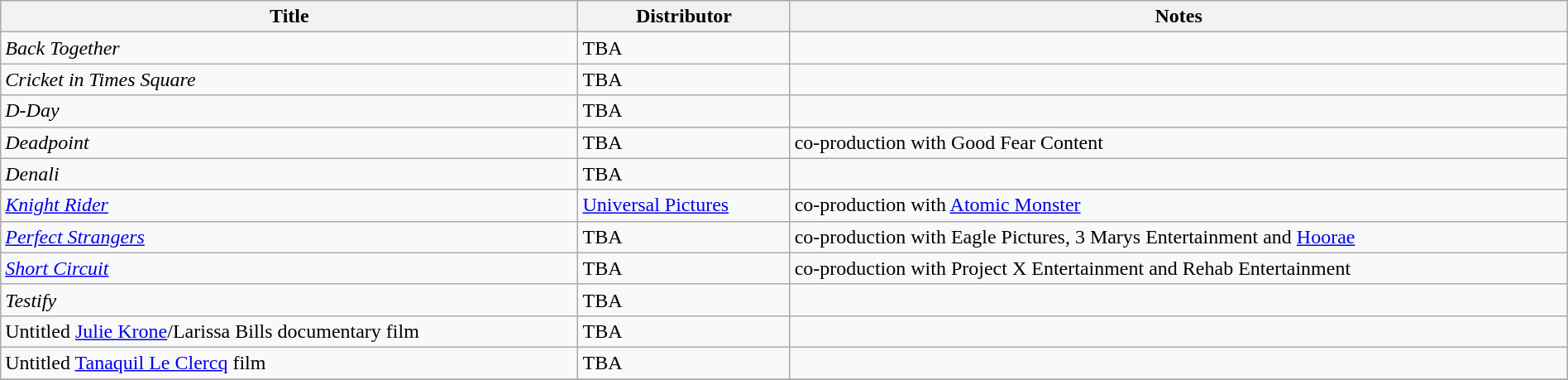<table class="wikitable sortable" style="width:100%;">
<tr>
<th>Title</th>
<th>Distributor</th>
<th>Notes</th>
</tr>
<tr>
<td><em>Back Together</em></td>
<td>TBA</td>
<td></td>
</tr>
<tr>
<td><em>Cricket in Times Square</em></td>
<td>TBA</td>
<td></td>
</tr>
<tr>
<td><em>D-Day</em></td>
<td>TBA</td>
<td></td>
</tr>
<tr>
<td><em>Deadpoint</em></td>
<td>TBA</td>
<td>co-production with Good Fear Content</td>
</tr>
<tr>
<td><em>Denali</em></td>
<td>TBA</td>
<td></td>
</tr>
<tr>
<td><em><a href='#'>Knight Rider</a></em></td>
<td><a href='#'>Universal Pictures</a></td>
<td>co-production with <a href='#'>Atomic Monster</a></td>
</tr>
<tr>
<td><em><a href='#'>Perfect Strangers</a></em></td>
<td>TBA</td>
<td>co-production with Eagle Pictures, 3 Marys Entertainment and <a href='#'>Hoorae</a></td>
</tr>
<tr>
<td><em><a href='#'>Short Circuit</a></em></td>
<td>TBA</td>
<td>co-production with Project X Entertainment and Rehab Entertainment</td>
</tr>
<tr>
<td><em>Testify</em></td>
<td>TBA</td>
<td></td>
</tr>
<tr>
<td>Untitled <a href='#'>Julie Krone</a>/Larissa Bills documentary film</td>
<td>TBA</td>
<td></td>
</tr>
<tr>
<td>Untitled <a href='#'>Tanaquil Le Clercq</a> film</td>
<td>TBA</td>
<td></td>
</tr>
<tr>
</tr>
</table>
